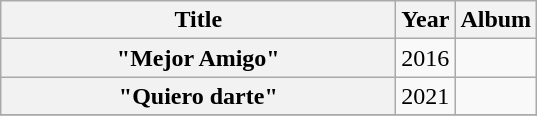<table class="wikitable plainrowheaders" style="text-align:center;">
<tr>
<th scope="col" style="width:16em;">Title</th>
<th scope="col">Year</th>
<th scope="col">Album</th>
</tr>
<tr>
<th scope="row">"Mejor Amigo"</th>
<td>2016</td>
<td></td>
</tr>
<tr>
<th scope="row">"Quiero darte"</th>
<td>2021</td>
<td></td>
</tr>
<tr>
</tr>
</table>
